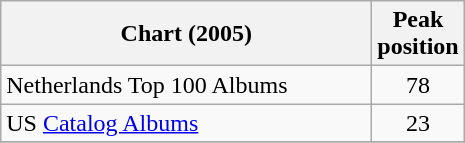<table class="wikitable sortable" border="1">
<tr>
<th scope="col" style="width:15em;">Chart (2005)</th>
<th scope="col">Peak<br>position</th>
</tr>
<tr>
<td>Netherlands Top 100 Albums</td>
<td style="text-align:center;">78</td>
</tr>
<tr>
<td>US <a href='#'>Catalog Albums</a></td>
<td style="text-align:center;">23</td>
</tr>
<tr>
</tr>
</table>
